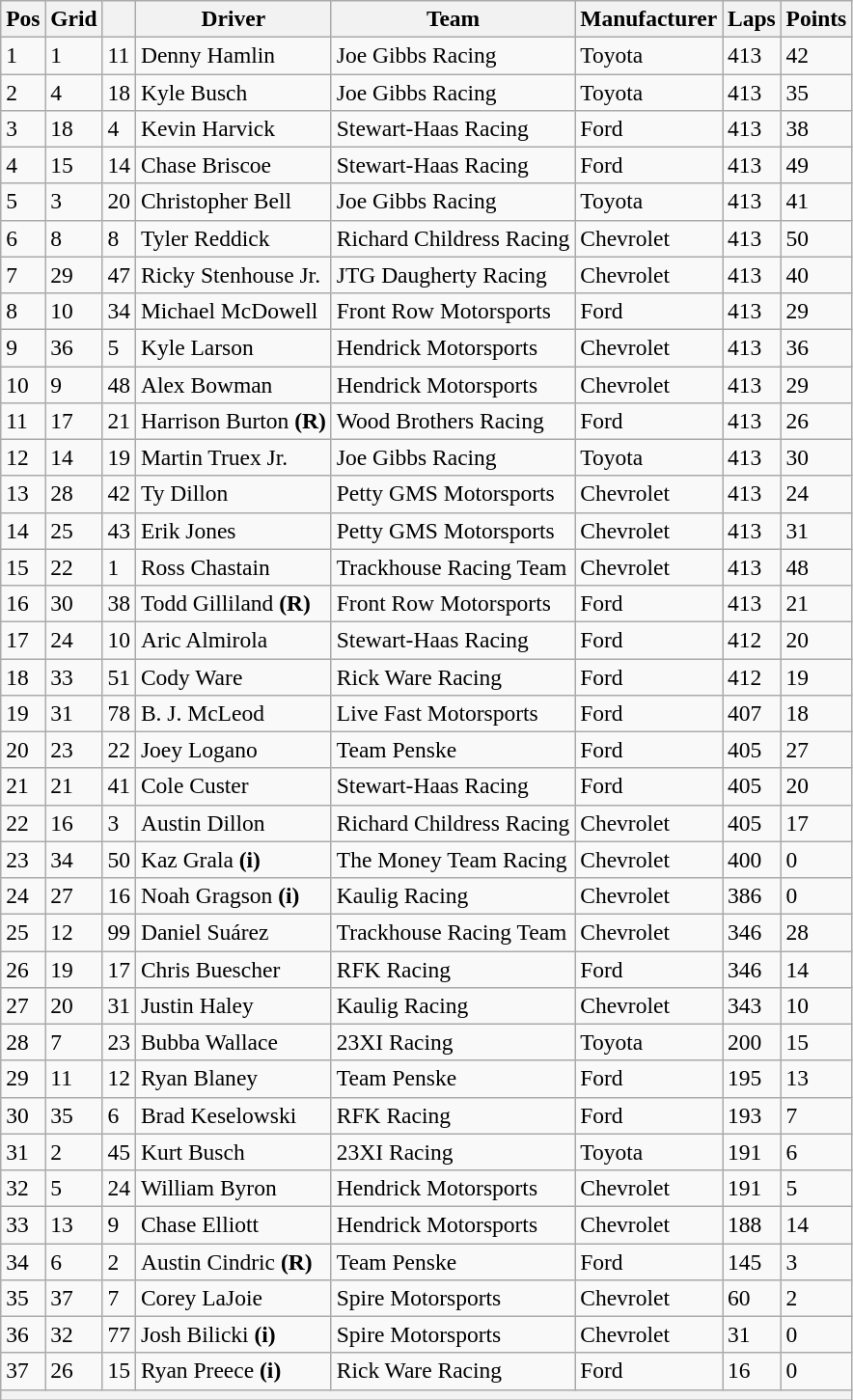<table class="wikitable" style="font-size:98%">
<tr>
<th>Pos</th>
<th>Grid</th>
<th></th>
<th>Driver</th>
<th>Team</th>
<th>Manufacturer</th>
<th>Laps</th>
<th>Points</th>
</tr>
<tr>
<td>1</td>
<td>1</td>
<td>11</td>
<td>Denny Hamlin</td>
<td>Joe Gibbs Racing</td>
<td>Toyota</td>
<td>413</td>
<td>42</td>
</tr>
<tr>
<td>2</td>
<td>4</td>
<td>18</td>
<td>Kyle Busch</td>
<td>Joe Gibbs Racing</td>
<td>Toyota</td>
<td>413</td>
<td>35</td>
</tr>
<tr>
<td>3</td>
<td>18</td>
<td>4</td>
<td>Kevin Harvick</td>
<td>Stewart-Haas Racing</td>
<td>Ford</td>
<td>413</td>
<td>38</td>
</tr>
<tr>
<td>4</td>
<td>15</td>
<td>14</td>
<td>Chase Briscoe</td>
<td>Stewart-Haas Racing</td>
<td>Ford</td>
<td>413</td>
<td>49</td>
</tr>
<tr>
<td>5</td>
<td>3</td>
<td>20</td>
<td>Christopher Bell</td>
<td>Joe Gibbs Racing</td>
<td>Toyota</td>
<td>413</td>
<td>41</td>
</tr>
<tr>
<td>6</td>
<td>8</td>
<td>8</td>
<td>Tyler Reddick</td>
<td>Richard Childress Racing</td>
<td>Chevrolet</td>
<td>413</td>
<td>50</td>
</tr>
<tr>
<td>7</td>
<td>29</td>
<td>47</td>
<td>Ricky Stenhouse Jr.</td>
<td>JTG Daugherty Racing</td>
<td>Chevrolet</td>
<td>413</td>
<td>40</td>
</tr>
<tr>
<td>8</td>
<td>10</td>
<td>34</td>
<td>Michael McDowell</td>
<td>Front Row Motorsports</td>
<td>Ford</td>
<td>413</td>
<td>29</td>
</tr>
<tr>
<td>9</td>
<td>36</td>
<td>5</td>
<td>Kyle Larson</td>
<td>Hendrick Motorsports</td>
<td>Chevrolet</td>
<td>413</td>
<td>36</td>
</tr>
<tr>
<td>10</td>
<td>9</td>
<td>48</td>
<td>Alex Bowman</td>
<td>Hendrick Motorsports</td>
<td>Chevrolet</td>
<td>413</td>
<td>29</td>
</tr>
<tr>
<td>11</td>
<td>17</td>
<td>21</td>
<td>Harrison Burton <strong>(R)</strong></td>
<td>Wood Brothers Racing</td>
<td>Ford</td>
<td>413</td>
<td>26</td>
</tr>
<tr>
<td>12</td>
<td>14</td>
<td>19</td>
<td>Martin Truex Jr.</td>
<td>Joe Gibbs Racing</td>
<td>Toyota</td>
<td>413</td>
<td>30</td>
</tr>
<tr>
<td>13</td>
<td>28</td>
<td>42</td>
<td>Ty Dillon</td>
<td>Petty GMS Motorsports</td>
<td>Chevrolet</td>
<td>413</td>
<td>24</td>
</tr>
<tr>
<td>14</td>
<td>25</td>
<td>43</td>
<td>Erik Jones</td>
<td>Petty GMS Motorsports</td>
<td>Chevrolet</td>
<td>413</td>
<td>31</td>
</tr>
<tr>
<td>15</td>
<td>22</td>
<td>1</td>
<td>Ross Chastain</td>
<td>Trackhouse Racing Team</td>
<td>Chevrolet</td>
<td>413</td>
<td>48</td>
</tr>
<tr>
<td>16</td>
<td>30</td>
<td>38</td>
<td>Todd Gilliland <strong>(R)</strong></td>
<td>Front Row Motorsports</td>
<td>Ford</td>
<td>413</td>
<td>21</td>
</tr>
<tr>
<td>17</td>
<td>24</td>
<td>10</td>
<td>Aric Almirola</td>
<td>Stewart-Haas Racing</td>
<td>Ford</td>
<td>412</td>
<td>20</td>
</tr>
<tr>
<td>18</td>
<td>33</td>
<td>51</td>
<td>Cody Ware</td>
<td>Rick Ware Racing</td>
<td>Ford</td>
<td>412</td>
<td>19</td>
</tr>
<tr>
<td>19</td>
<td>31</td>
<td>78</td>
<td>B. J. McLeod</td>
<td>Live Fast Motorsports</td>
<td>Ford</td>
<td>407</td>
<td>18</td>
</tr>
<tr>
<td>20</td>
<td>23</td>
<td>22</td>
<td>Joey Logano</td>
<td>Team Penske</td>
<td>Ford</td>
<td>405</td>
<td>27</td>
</tr>
<tr>
<td>21</td>
<td>21</td>
<td>41</td>
<td>Cole Custer</td>
<td>Stewart-Haas Racing</td>
<td>Ford</td>
<td>405</td>
<td>20</td>
</tr>
<tr>
<td>22</td>
<td>16</td>
<td>3</td>
<td>Austin Dillon</td>
<td>Richard Childress Racing</td>
<td>Chevrolet</td>
<td>405</td>
<td>17</td>
</tr>
<tr>
<td>23</td>
<td>34</td>
<td>50</td>
<td>Kaz Grala <strong>(i)</strong></td>
<td>The Money Team Racing</td>
<td>Chevrolet</td>
<td>400</td>
<td>0</td>
</tr>
<tr>
<td>24</td>
<td>27</td>
<td>16</td>
<td>Noah Gragson <strong>(i)</strong></td>
<td>Kaulig Racing</td>
<td>Chevrolet</td>
<td>386</td>
<td>0</td>
</tr>
<tr>
<td>25</td>
<td>12</td>
<td>99</td>
<td>Daniel Suárez</td>
<td>Trackhouse Racing Team</td>
<td>Chevrolet</td>
<td>346</td>
<td>28</td>
</tr>
<tr>
<td>26</td>
<td>19</td>
<td>17</td>
<td>Chris Buescher</td>
<td>RFK Racing</td>
<td>Ford</td>
<td>346</td>
<td>14</td>
</tr>
<tr>
<td>27</td>
<td>20</td>
<td>31</td>
<td>Justin Haley</td>
<td>Kaulig Racing</td>
<td>Chevrolet</td>
<td>343</td>
<td>10</td>
</tr>
<tr>
<td>28</td>
<td>7</td>
<td>23</td>
<td>Bubba Wallace</td>
<td>23XI Racing</td>
<td>Toyota</td>
<td>200</td>
<td>15</td>
</tr>
<tr>
<td>29</td>
<td>11</td>
<td>12</td>
<td>Ryan Blaney</td>
<td>Team Penske</td>
<td>Ford</td>
<td>195</td>
<td>13</td>
</tr>
<tr>
<td>30</td>
<td>35</td>
<td>6</td>
<td>Brad Keselowski</td>
<td>RFK Racing</td>
<td>Ford</td>
<td>193</td>
<td>7</td>
</tr>
<tr>
<td>31</td>
<td>2</td>
<td>45</td>
<td>Kurt Busch</td>
<td>23XI Racing</td>
<td>Toyota</td>
<td>191</td>
<td>6</td>
</tr>
<tr>
<td>32</td>
<td>5</td>
<td>24</td>
<td>William Byron</td>
<td>Hendrick Motorsports</td>
<td>Chevrolet</td>
<td>191</td>
<td>5</td>
</tr>
<tr>
<td>33</td>
<td>13</td>
<td>9</td>
<td>Chase Elliott</td>
<td>Hendrick Motorsports</td>
<td>Chevrolet</td>
<td>188</td>
<td>14</td>
</tr>
<tr>
<td>34</td>
<td>6</td>
<td>2</td>
<td>Austin Cindric <strong>(R)</strong></td>
<td>Team Penske</td>
<td>Ford</td>
<td>145</td>
<td>3</td>
</tr>
<tr>
<td>35</td>
<td>37</td>
<td>7</td>
<td>Corey LaJoie</td>
<td>Spire Motorsports</td>
<td>Chevrolet</td>
<td>60</td>
<td>2</td>
</tr>
<tr>
<td>36</td>
<td>32</td>
<td>77</td>
<td>Josh Bilicki <strong>(i)</strong></td>
<td>Spire Motorsports</td>
<td>Chevrolet</td>
<td>31</td>
<td>0</td>
</tr>
<tr>
<td>37</td>
<td>26</td>
<td>15</td>
<td>Ryan Preece <strong>(i)</strong></td>
<td>Rick Ware Racing</td>
<td>Ford</td>
<td>16</td>
<td>0</td>
</tr>
<tr>
<th colspan="8"></th>
</tr>
</table>
